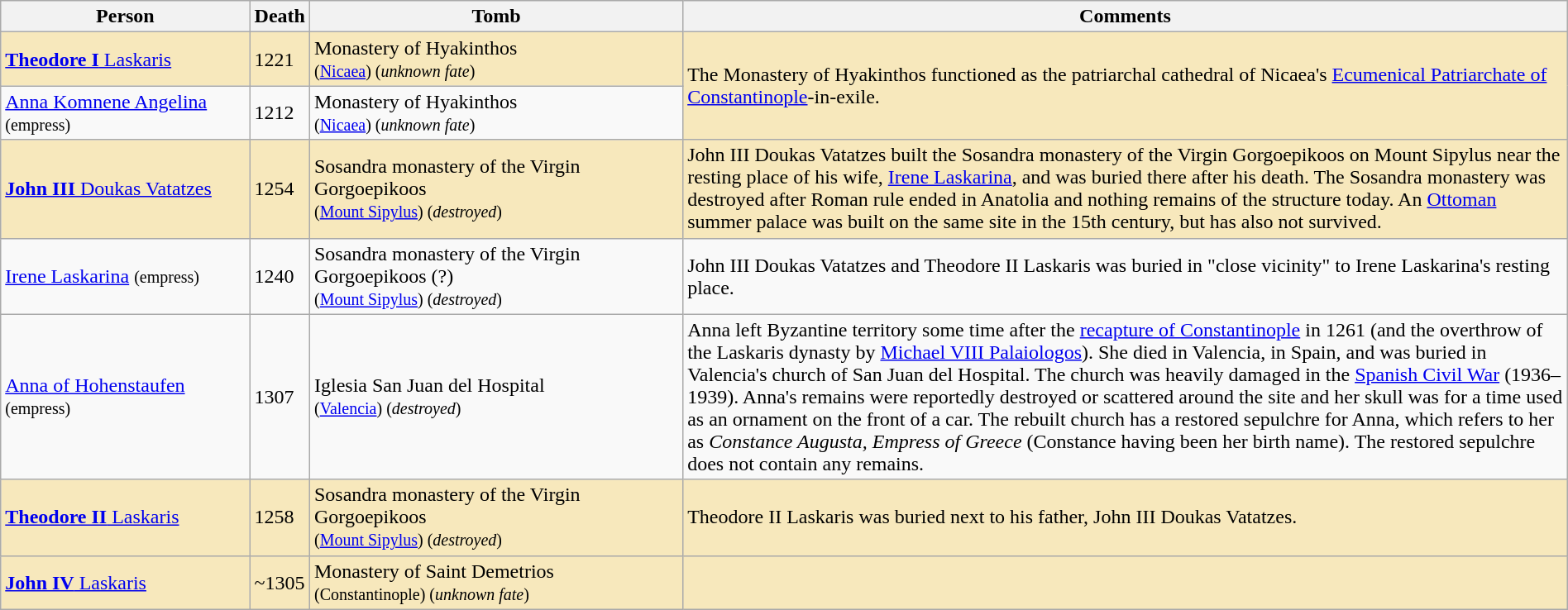<table class="wikitable plainrowheaders" style="width:100%;">
<tr>
<th scope="col" width="16%">Person</th>
<th scope="col" width="3%">Death</th>
<th scope="col" width="24%">Tomb</th>
<th scope="col" width="57%">Comments</th>
</tr>
<tr style="background:#f7e8bc;">
<td><a href='#'><strong>Theodore I</strong> Laskaris</a></td>
<td>1221</td>
<td>Monastery of Hyakinthos<br><small>(<a href='#'>Nicaea</a>) (<em>unknown fate</em>)</small></td>
<td rowspan=2>The Monastery of Hyakinthos functioned as the patriarchal cathedral of Nicaea's <a href='#'>Ecumenical Patriarchate of Constantinople</a>-in-exile.</td>
</tr>
<tr>
<td><a href='#'>Anna Komnene Angelina</a> <small>(empress)</small></td>
<td>1212</td>
<td>Monastery of Hyakinthos<br><small>(<a href='#'>Nicaea</a>) (<em>unknown fate</em>)</small></td>
</tr>
<tr style="background:#f7e8bc;">
<td><a href='#'><strong>John III</strong> Doukas Vatatzes</a></td>
<td>1254</td>
<td>Sosandra monastery of the Virgin Gorgoepikoos<br><small>(<a href='#'>Mount Sipylus</a>) (<em>destroyed</em>)</small></td>
<td>John III Doukas Vatatzes built the Sosandra monastery of the Virgin Gorgoepikoos on Mount Sipylus near the resting place of his wife, <a href='#'>Irene Laskarina</a>, and was buried there after his death. The Sosandra monastery was destroyed after Roman rule ended in Anatolia and nothing remains of the structure today. An <a href='#'>Ottoman</a> summer palace was built on the same site in the 15th century, but has also not survived.</td>
</tr>
<tr>
<td><a href='#'>Irene Laskarina</a> <small>(empress)</small></td>
<td>1240</td>
<td>Sosandra monastery of the Virgin Gorgoepikoos (?)<br><small>(<a href='#'>Mount Sipylus</a>) (<em>destroyed</em>)</small></td>
<td>John III Doukas Vatatzes and Theodore II Laskaris was buried in "close vicinity" to Irene Laskarina's resting place.</td>
</tr>
<tr>
<td><a href='#'>Anna of Hohenstaufen</a> <small>(empress)</small></td>
<td>1307</td>
<td>Iglesia San Juan del Hospital<br><small>(<a href='#'>Valencia</a>) (<em>destroyed</em>)</small></td>
<td>Anna left Byzantine territory some time after the <a href='#'>recapture of Constantinople</a> in 1261 (and the overthrow of the Laskaris dynasty by <a href='#'>Michael VIII Palaiologos</a>). She died in Valencia, in Spain, and was buried in Valencia's church of San Juan del Hospital. The church was heavily damaged in the <a href='#'>Spanish Civil War</a> (1936–1939). Anna's remains were reportedly destroyed or scattered around the site and her skull was for a time used as an ornament on the front of a car. The rebuilt church has a restored sepulchre for Anna, which refers to her as <em>Constance Augusta, Empress of Greece</em> (Constance having been her birth name). The restored sepulchre does not contain any remains.</td>
</tr>
<tr style="background:#f7e8bc;">
<td><a href='#'><strong>Theodore II</strong> Laskaris</a></td>
<td>1258</td>
<td>Sosandra monastery of the Virgin Gorgoepikoos<br><small>(<a href='#'>Mount Sipylus</a>) (<em>destroyed</em>)</small></td>
<td>Theodore II Laskaris was buried next to his father, John III Doukas Vatatzes.</td>
</tr>
<tr style="background:#f7e8bc;">
<td><a href='#'><strong>John IV</strong> Laskaris</a></td>
<td>~1305</td>
<td>Monastery of Saint Demetrios<br><small>(Constantinople) (<em>unknown fate</em>)</small></td>
<td></td>
</tr>
</table>
